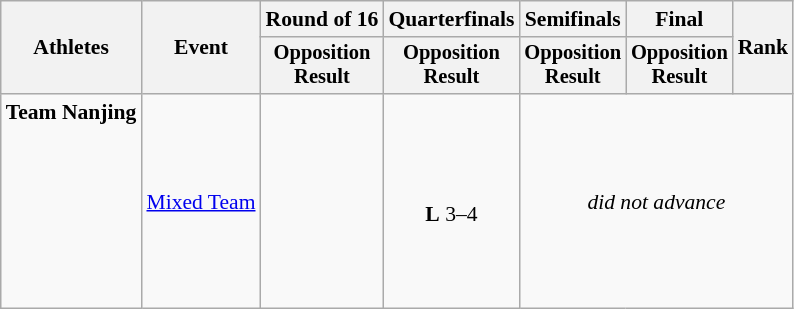<table class="wikitable" style="font-size:90%">
<tr>
<th rowspan="2">Athletes</th>
<th rowspan="2">Event</th>
<th>Round of 16</th>
<th>Quarterfinals</th>
<th>Semifinals</th>
<th>Final</th>
<th rowspan=2>Rank</th>
</tr>
<tr style="font-size:95%">
<th>Opposition<br>Result</th>
<th>Opposition<br>Result</th>
<th>Opposition<br>Result</th>
<th>Opposition<br>Result</th>
</tr>
<tr align=center>
<td align=left><strong>Team Nanjing</strong><br><br> <br><br><br><br><br><br></td>
<td align=left><a href='#'>Mixed Team</a></td>
<td></td>
<td><br><strong>L</strong> 3–4</td>
<td colspan=3><em>did not advance</em></td>
</tr>
</table>
